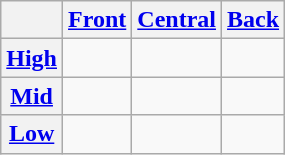<table class="wikitable" style="text-align:center">
<tr>
<th></th>
<th><a href='#'>Front</a></th>
<th><a href='#'>Central</a></th>
<th><a href='#'>Back</a></th>
</tr>
<tr>
<th><a href='#'>High</a></th>
<td> </td>
<td> </td>
<td> </td>
</tr>
<tr>
<th><a href='#'>Mid</a></th>
<td></td>
<td> </td>
<td></td>
</tr>
<tr>
<th><a href='#'>Low</a></th>
<td></td>
<td> </td>
<td></td>
</tr>
</table>
